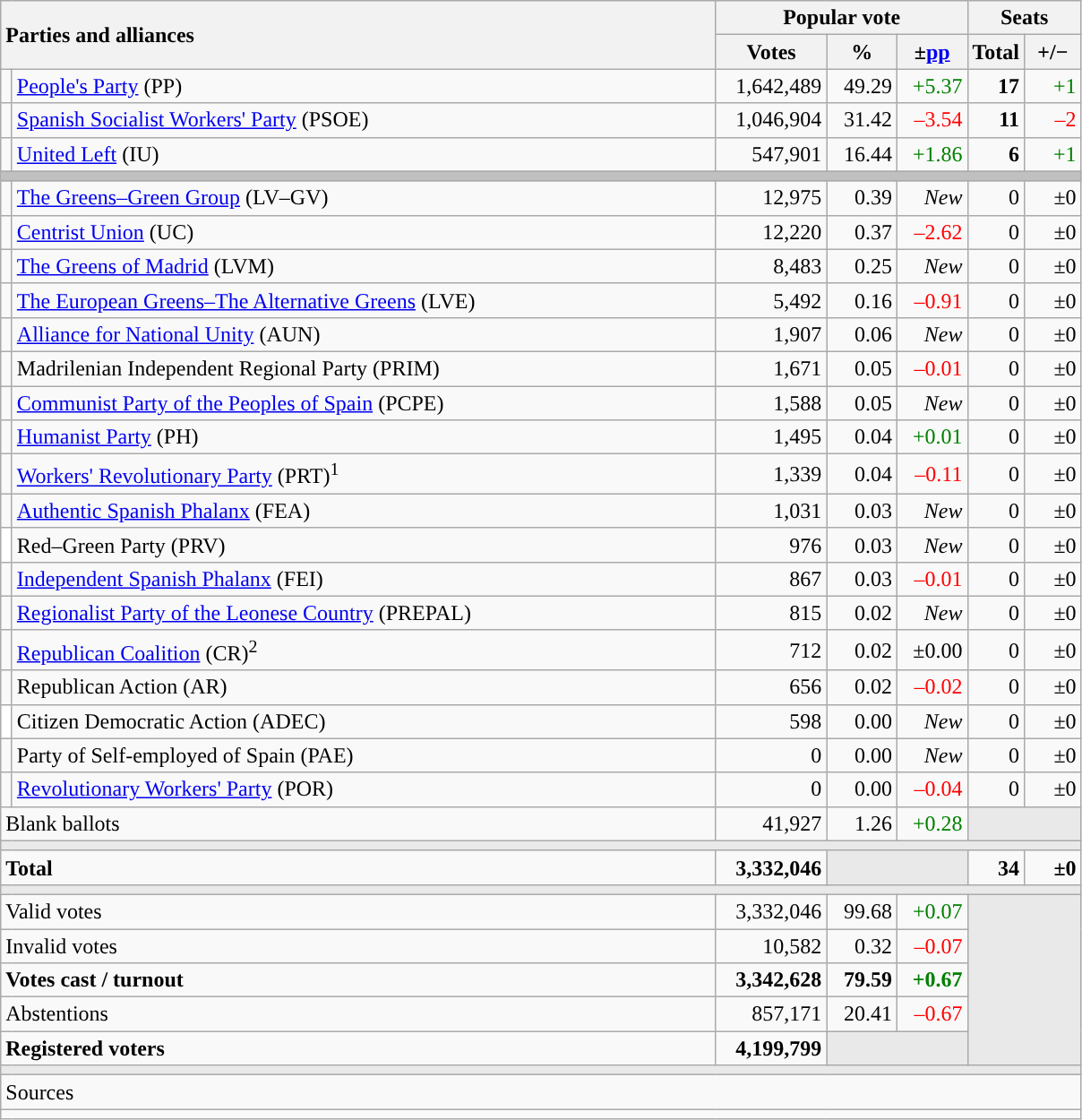<table class="wikitable" style="text-align:right;">
<tr>
<th style="text-align:left;" rowspan="2" colspan="2" width="525">Parties and alliances</th>
<th colspan="3">Popular vote</th>
<th colspan="2">Seats</th>
</tr>
<tr>
<th width="75">Votes</th>
<th width="45">%</th>
<th width="45">±<a href='#'>pp</a></th>
<th width="35">Total</th>
<th width="35">+/−</th>
</tr>
<tr>
<td width="1" style="color:inherit;background:"></td>
<td align="left"><a href='#'>People's Party</a> (PP)</td>
<td>1,642,489</td>
<td>49.29</td>
<td style="color:green;">+5.37</td>
<td><strong>17</strong></td>
<td style="color:green;">+1</td>
</tr>
<tr>
<td style="color:inherit;background:"></td>
<td align="left"><a href='#'>Spanish Socialist Workers' Party</a> (PSOE)</td>
<td>1,046,904</td>
<td>31.42</td>
<td style="color:red;">–3.54</td>
<td><strong>11</strong></td>
<td style="color:red;">–2</td>
</tr>
<tr>
<td style="color:inherit;background:"></td>
<td align="left"><a href='#'>United Left</a> (IU)</td>
<td>547,901</td>
<td>16.44</td>
<td style="color:green;">+1.86</td>
<td><strong>6</strong></td>
<td style="color:green;">+1</td>
</tr>
<tr>
<td colspan="7" bgcolor="#C0C0C0"></td>
</tr>
<tr>
<td style="color:inherit;background:"></td>
<td align="left"><a href='#'>The Greens–Green Group</a> (LV–GV)</td>
<td>12,975</td>
<td>0.39</td>
<td><em>New</em></td>
<td>0</td>
<td>±0</td>
</tr>
<tr>
<td style="color:inherit;background:"></td>
<td align="left"><a href='#'>Centrist Union</a> (UC)</td>
<td>12,220</td>
<td>0.37</td>
<td style="color:red;">–2.62</td>
<td>0</td>
<td>±0</td>
</tr>
<tr>
<td style="color:inherit;background:"></td>
<td align="left"><a href='#'>The Greens of Madrid</a> (LVM)</td>
<td>8,483</td>
<td>0.25</td>
<td><em>New</em></td>
<td>0</td>
<td>±0</td>
</tr>
<tr>
<td style="color:inherit;background:"></td>
<td align="left"><a href='#'>The European Greens–The Alternative Greens</a> (LVE)</td>
<td>5,492</td>
<td>0.16</td>
<td style="color:red;">–0.91</td>
<td>0</td>
<td>±0</td>
</tr>
<tr>
<td style="color:inherit;background:"></td>
<td align="left"><a href='#'>Alliance for National Unity</a> (AUN)</td>
<td>1,907</td>
<td>0.06</td>
<td><em>New</em></td>
<td>0</td>
<td>±0</td>
</tr>
<tr>
<td style="color:inherit;background:"></td>
<td align="left">Madrilenian Independent Regional Party (PRIM)</td>
<td>1,671</td>
<td>0.05</td>
<td style="color:red;">–0.01</td>
<td>0</td>
<td>±0</td>
</tr>
<tr>
<td style="color:inherit;background:"></td>
<td align="left"><a href='#'>Communist Party of the Peoples of Spain</a> (PCPE)</td>
<td>1,588</td>
<td>0.05</td>
<td><em>New</em></td>
<td>0</td>
<td>±0</td>
</tr>
<tr>
<td style="color:inherit;background:"></td>
<td align="left"><a href='#'>Humanist Party</a> (PH)</td>
<td>1,495</td>
<td>0.04</td>
<td style="color:green;">+0.01</td>
<td>0</td>
<td>±0</td>
</tr>
<tr>
<td style="color:inherit;background:"></td>
<td align="left"><a href='#'>Workers' Revolutionary Party</a> (PRT)<sup>1</sup></td>
<td>1,339</td>
<td>0.04</td>
<td style="color:red;">–0.11</td>
<td>0</td>
<td>±0</td>
</tr>
<tr>
<td style="color:inherit;background:"></td>
<td align="left"><a href='#'>Authentic Spanish Phalanx</a> (FEA)</td>
<td>1,031</td>
<td>0.03</td>
<td><em>New</em></td>
<td>0</td>
<td>±0</td>
</tr>
<tr>
<td bgcolor="white"></td>
<td align="left">Red–Green Party (PRV)</td>
<td>976</td>
<td>0.03</td>
<td><em>New</em></td>
<td>0</td>
<td>±0</td>
</tr>
<tr>
<td style="color:inherit;background:"></td>
<td align="left"><a href='#'>Independent Spanish Phalanx</a> (FEI)</td>
<td>867</td>
<td>0.03</td>
<td style="color:red;">–0.01</td>
<td>0</td>
<td>±0</td>
</tr>
<tr>
<td style="color:inherit;background:"></td>
<td align="left"><a href='#'>Regionalist Party of the Leonese Country</a> (PREPAL)</td>
<td>815</td>
<td>0.02</td>
<td><em>New</em></td>
<td>0</td>
<td>±0</td>
</tr>
<tr>
<td style="color:inherit;background:"></td>
<td align="left"><a href='#'>Republican Coalition</a> (CR)<sup>2</sup></td>
<td>712</td>
<td>0.02</td>
<td>±0.00</td>
<td>0</td>
<td>±0</td>
</tr>
<tr>
<td style="color:inherit;background:"></td>
<td align="left">Republican Action (AR)</td>
<td>656</td>
<td>0.02</td>
<td style="color:red;">–0.02</td>
<td>0</td>
<td>±0</td>
</tr>
<tr>
<td bgcolor="white"></td>
<td align="left">Citizen Democratic Action (ADEC)</td>
<td>598</td>
<td>0.00</td>
<td><em>New</em></td>
<td>0</td>
<td>±0</td>
</tr>
<tr>
<td style="color:inherit;background:"></td>
<td align="left">Party of Self-employed of Spain (PAE)</td>
<td>0</td>
<td>0.00</td>
<td><em>New</em></td>
<td>0</td>
<td>±0</td>
</tr>
<tr>
<td style="color:inherit;background:"></td>
<td align="left"><a href='#'>Revolutionary Workers' Party</a> (POR)</td>
<td>0</td>
<td>0.00</td>
<td style="color:red;">–0.04</td>
<td>0</td>
<td>±0</td>
</tr>
<tr>
<td align="left" colspan="2">Blank ballots</td>
<td>41,927</td>
<td>1.26</td>
<td style="color:green;">+0.28</td>
<td bgcolor="#E9E9E9" colspan="2"></td>
</tr>
<tr>
<td colspan="7" bgcolor="#E9E9E9"></td>
</tr>
<tr style="font-weight:bold;">
<td align="left" colspan="2">Total</td>
<td>3,332,046</td>
<td bgcolor="#E9E9E9" colspan="2"></td>
<td>34</td>
<td>±0</td>
</tr>
<tr>
<td colspan="7" bgcolor="#E9E9E9"></td>
</tr>
<tr>
<td align="left" colspan="2">Valid votes</td>
<td>3,332,046</td>
<td>99.68</td>
<td style="color:green;">+0.07</td>
<td bgcolor="#E9E9E9" colspan="2" rowspan="5"></td>
</tr>
<tr>
<td align="left" colspan="2">Invalid votes</td>
<td>10,582</td>
<td>0.32</td>
<td style="color:red;">–0.07</td>
</tr>
<tr style="font-weight:bold;">
<td align="left" colspan="2">Votes cast / turnout</td>
<td>3,342,628</td>
<td>79.59</td>
<td style="color:green;">+0.67</td>
</tr>
<tr>
<td align="left" colspan="2">Abstentions</td>
<td>857,171</td>
<td>20.41</td>
<td style="color:red;">–0.67</td>
</tr>
<tr style="font-weight:bold;">
<td align="left" colspan="2">Registered voters</td>
<td>4,199,799</td>
<td bgcolor="#E9E9E9" colspan="2"></td>
</tr>
<tr>
<td colspan="7" bgcolor="#E9E9E9"></td>
</tr>
<tr>
<td align="left" colspan="7">Sources</td>
</tr>
<tr>
<td colspan="7" style="text-align:left; max-width:790px;"></td>
</tr>
</table>
